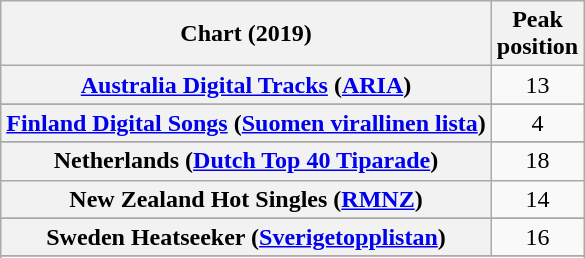<table class="wikitable sortable plainrowheaders" style="text-align:center">
<tr>
<th scope="col">Chart (2019)</th>
<th scope="col">Peak<br>position</th>
</tr>
<tr>
<th scope="row"><a href='#'>Australia Digital Tracks</a> (<a href='#'>ARIA</a>)</th>
<td>13</td>
</tr>
<tr>
</tr>
<tr>
<th scope="row"><a href='#'>Finland Digital Songs</a> (<a href='#'>Suomen virallinen lista</a>)</th>
<td>4</td>
</tr>
<tr>
</tr>
<tr>
</tr>
<tr>
<th scope="row">Netherlands (<a href='#'>Dutch Top 40 Tiparade</a>)</th>
<td>18</td>
</tr>
<tr>
<th scope="row">New Zealand Hot Singles (<a href='#'>RMNZ</a>)</th>
<td>14</td>
</tr>
<tr>
</tr>
<tr>
<th scope="row">Sweden Heatseeker (<a href='#'>Sverigetopplistan</a>)</th>
<td>16</td>
</tr>
<tr>
</tr>
<tr>
</tr>
</table>
